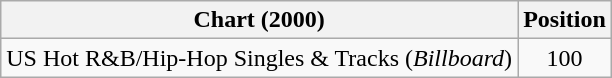<table Class = "wikitable sortable">
<tr>
<th>Chart (2000)</th>
<th>Position</th>
</tr>
<tr>
<td>US Hot R&B/Hip-Hop Singles & Tracks (<em>Billboard</em>)</td>
<td align=center>100</td>
</tr>
</table>
